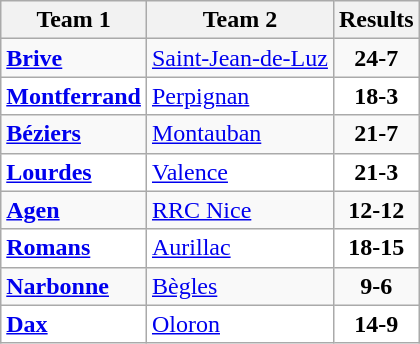<table class="wikitable">
<tr>
<th>Team 1</th>
<th>Team 2</th>
<th>Results</th>
</tr>
<tr>
<td><strong><a href='#'>Brive</a></strong></td>
<td><a href='#'>Saint-Jean-de-Luz</a></td>
<td align="center"><strong>24-7</strong></td>
</tr>
<tr bgcolor="white">
<td><strong><a href='#'>Montferrand</a></strong></td>
<td><a href='#'>Perpignan</a></td>
<td align="center"><strong>18-3</strong></td>
</tr>
<tr>
<td><strong><a href='#'>Béziers</a></strong></td>
<td><a href='#'>Montauban</a></td>
<td align="center"><strong>21-7</strong></td>
</tr>
<tr bgcolor="white">
<td><strong><a href='#'>Lourdes</a></strong></td>
<td><a href='#'>Valence</a></td>
<td align="center"><strong>21-3</strong></td>
</tr>
<tr>
<td><strong><a href='#'>Agen</a></strong></td>
<td><a href='#'>RRC Nice</a></td>
<td align="center"><strong>12-12</strong></td>
</tr>
<tr bgcolor="white">
<td><strong><a href='#'>Romans</a></strong></td>
<td><a href='#'>Aurillac</a></td>
<td align="center"><strong>18-15</strong></td>
</tr>
<tr>
<td><strong><a href='#'>Narbonne</a></strong></td>
<td><a href='#'>Bègles</a></td>
<td align="center"><strong>9-6</strong></td>
</tr>
<tr bgcolor="white">
<td><strong><a href='#'>Dax</a></strong></td>
<td><a href='#'>Oloron</a></td>
<td align="center"><strong>14-9</strong></td>
</tr>
</table>
